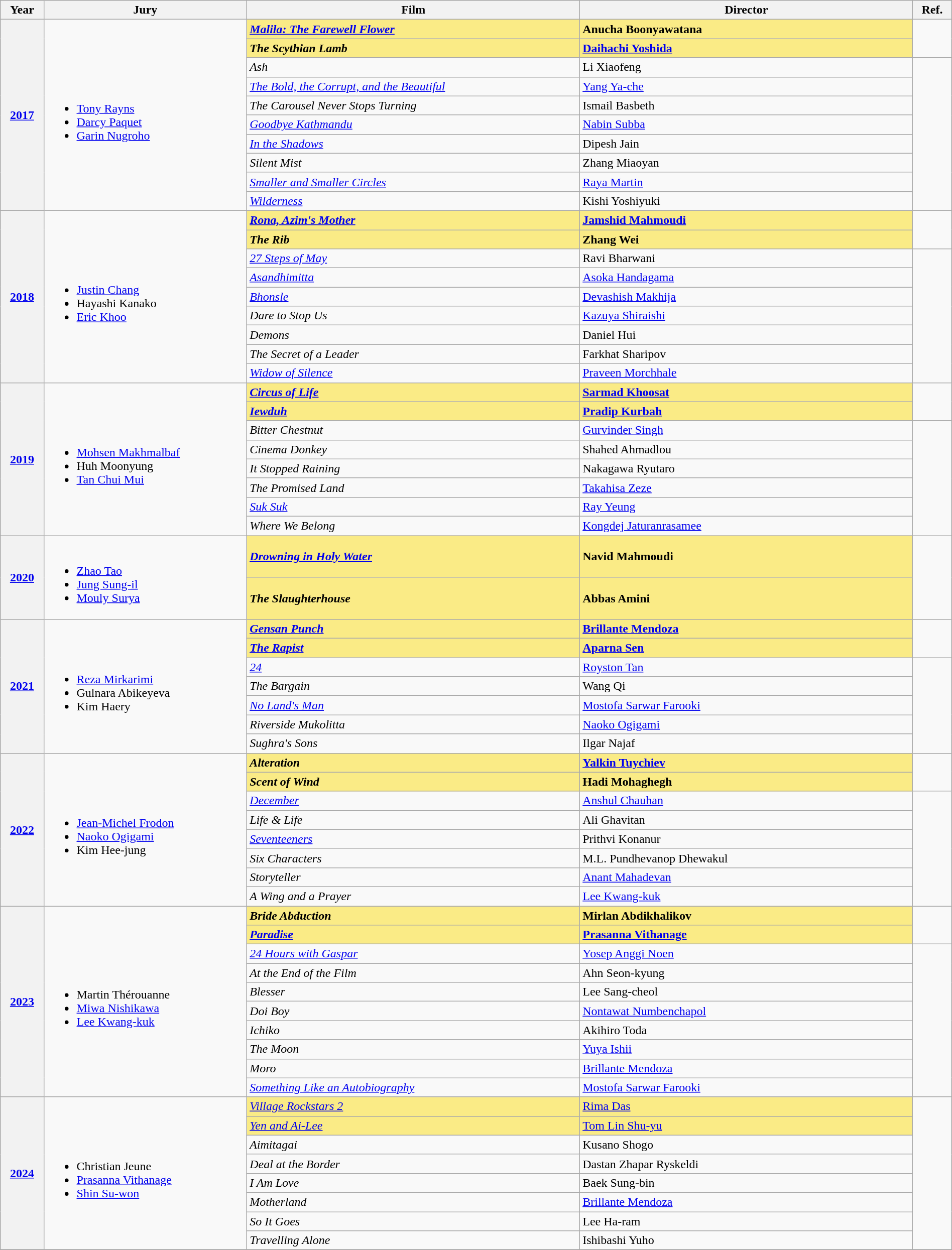<table class="wikitable" width=100%>
<tr>
<th>Year</th>
<th>Jury</th>
<th width=35%>Film</th>
<th width=35%>Director</th>
<th>Ref.</th>
</tr>
<tr>
<th rowspan=10><a href='#'>2017</a></th>
<td rowspan=10><br><ul><li><a href='#'>Tony Rayns</a></li><li><a href='#'>Darcy Paquet</a></li><li><a href='#'>Garin Nugroho</a></li></ul></td>
<td style="background:#FAEB86;"><strong><em><a href='#'>Malila: The Farewell Flower</a></em></strong></td>
<td style="background:#FAEB86;"><strong>Anucha Boonyawatana</strong></td>
<td rowspan="2"></td>
</tr>
<tr>
<td style="background:#FAEB86;"><strong><em>The Scythian Lamb</em></strong></td>
<td style="background:#FAEB86;"><strong><a href='#'>Daihachi Yoshida</a></strong></td>
</tr>
<tr>
<td><em>Ash</em></td>
<td>Li Xiaofeng</td>
<td rowspan="8"></td>
</tr>
<tr>
<td><em><a href='#'>The Bold, the Corrupt, and the Beautiful</a></em></td>
<td><a href='#'>Yang Ya-che</a></td>
</tr>
<tr>
<td><em>The Carousel Never Stops Turning</em></td>
<td>Ismail Basbeth</td>
</tr>
<tr>
<td><em><a href='#'>Goodbye Kathmandu</a></em></td>
<td><a href='#'>Nabin Subba</a></td>
</tr>
<tr>
<td><em><a href='#'>In the Shadows</a></em></td>
<td>Dipesh Jain</td>
</tr>
<tr>
<td><em>Silent Mist</em></td>
<td>Zhang Miaoyan</td>
</tr>
<tr>
<td><em><a href='#'>Smaller and Smaller Circles</a></em></td>
<td><a href='#'>Raya Martin</a></td>
</tr>
<tr>
<td><em><a href='#'>Wilderness</a></em></td>
<td>Kishi Yoshiyuki</td>
</tr>
<tr>
<th rowspan=9><a href='#'>2018</a></th>
<td rowspan=9><br><ul><li><a href='#'>Justin Chang</a></li><li>Hayashi Kanako</li><li><a href='#'>Eric Khoo</a></li></ul></td>
<td style="background:#FAEB86;"><strong><em><a href='#'>Rona, Azim's Mother</a></em></strong></td>
<td style="background:#FAEB86;"><strong><a href='#'>Jamshid Mahmoudi</a></strong></td>
<td rowspan="2"></td>
</tr>
<tr>
<td style="background:#FAEB86;"><strong><em>The Rib</em></strong></td>
<td style="background:#FAEB86;"><strong>Zhang Wei</strong></td>
</tr>
<tr>
<td><em><a href='#'>27 Steps of May</a></em></td>
<td>Ravi Bharwani</td>
<td rowspan="7" align="center"></td>
</tr>
<tr>
<td><em><a href='#'>Asandhimitta</a></em></td>
<td><a href='#'>Asoka Handagama</a></td>
</tr>
<tr>
<td><em><a href='#'>Bhonsle</a></em></td>
<td><a href='#'>Devashish Makhija</a></td>
</tr>
<tr>
<td><em>Dare to Stop Us</em></td>
<td><a href='#'>Kazuya Shiraishi</a></td>
</tr>
<tr>
<td><em>Demons</em></td>
<td>Daniel Hui</td>
</tr>
<tr>
<td><em>The Secret of a Leader</em></td>
<td>Farkhat Sharipov</td>
</tr>
<tr>
<td><em><a href='#'>Widow of Silence</a></em></td>
<td><a href='#'>Praveen Morchhale</a></td>
</tr>
<tr>
<th rowspan=8><a href='#'>2019</a></th>
<td rowspan=8><br><ul><li><a href='#'>Mohsen Makhmalbaf</a></li><li>Huh Moonyung</li><li><a href='#'>Tan Chui Mui</a></li></ul></td>
<td style="background:#FAEB86;"><strong><em><a href='#'>Circus of Life</a></em></strong></td>
<td style="background:#FAEB86;"><strong><a href='#'>Sarmad Khoosat</a></strong></td>
<td align="center" rowspan="2"></td>
</tr>
<tr>
<td style="background:#FAEB86;"><strong><em><a href='#'>Iewduh</a></em></strong></td>
<td style="background:#FAEB86;"><strong><a href='#'>Pradip Kurbah</a></strong></td>
</tr>
<tr>
<td><em>Bitter Chestnut</em></td>
<td><a href='#'>Gurvinder Singh</a></td>
<td rowspan="6" align="center"></td>
</tr>
<tr>
<td><em>Cinema Donkey</em></td>
<td>Shahed Ahmadlou</td>
</tr>
<tr>
<td><em>It Stopped Raining</em></td>
<td>Nakagawa Ryutaro</td>
</tr>
<tr>
<td><em>The Promised Land</em></td>
<td><a href='#'>Takahisa Zeze</a></td>
</tr>
<tr>
<td><em><a href='#'>Suk Suk</a></em></td>
<td><a href='#'>Ray Yeung</a></td>
</tr>
<tr>
<td><em>Where We Belong</em></td>
<td><a href='#'>Kongdej Jaturanrasamee</a></td>
</tr>
<tr>
<th rowspan=2><a href='#'>2020</a></th>
<td rowspan=2><br><ul><li><a href='#'>Zhao Tao</a></li><li><a href='#'>Jung Sung-il</a></li><li><a href='#'>Mouly Surya</a></li></ul></td>
<td style="background:#FAEB86;"><strong><em><a href='#'>Drowning in Holy Water</a></em></strong></td>
<td style="background:#FAEB86;"><strong>Navid Mahmoudi</strong></td>
<td align="center" rowspan="2"></td>
</tr>
<tr>
<td style="background:#FAEB86;"><strong><em>The Slaughterhouse</em></strong></td>
<td style="background:#FAEB86;"><strong>Abbas Amini</strong></td>
</tr>
<tr>
<th rowspan=7><a href='#'>2021</a></th>
<td rowspan=7><br><ul><li><a href='#'>Reza Mirkarimi</a></li><li>Gulnara Abikeyeva</li><li>Kim Haery</li></ul></td>
<td style="background:#FAEB86;"><strong><em><a href='#'>Gensan Punch</a></em></strong></td>
<td style="background:#FAEB86;"><strong><a href='#'>Brillante Mendoza</a></strong></td>
<td align="center" rowspan="2"></td>
</tr>
<tr>
<td style="background:#FAEB86;"><strong><em><a href='#'>The Rapist</a></em></strong></td>
<td style="background:#FAEB86;"><strong><a href='#'>Aparna Sen</a></strong></td>
</tr>
<tr>
<td><em><a href='#'>24</a></em></td>
<td><a href='#'>Royston Tan</a></td>
<td rowspan="5" align="center"></td>
</tr>
<tr>
<td><em>The Bargain</em></td>
<td>Wang Qi</td>
</tr>
<tr>
<td><em><a href='#'>No Land's Man</a></em></td>
<td><a href='#'>Mostofa Sarwar Farooki</a></td>
</tr>
<tr>
<td><em>Riverside Mukolitta</em></td>
<td><a href='#'>Naoko Ogigami</a></td>
</tr>
<tr>
<td><em>Sughra's Sons</em></td>
<td>Ilgar Najaf</td>
</tr>
<tr>
<th rowspan=8><a href='#'>2022</a></th>
<td rowspan=8><br><ul><li><a href='#'>Jean-Michel Frodon</a></li><li><a href='#'>Naoko Ogigami</a></li><li>Kim Hee-jung</li></ul></td>
<td style="background:#FAEB86;"><strong><em>Alteration</em></strong></td>
<td style="background:#FAEB86;"><strong><a href='#'>Yalkin Tuychiev</a></strong></td>
<td align="center" rowspan="2"></td>
</tr>
<tr>
<td style="background:#FAEB86;"><strong><em>Scent of Wind</em></strong></td>
<td style="background:#FAEB86;"><strong>Hadi Mohaghegh</strong></td>
</tr>
<tr>
<td><em><a href='#'>December</a></em></td>
<td><a href='#'>Anshul Chauhan</a></td>
<td rowspan="6" align="center"></td>
</tr>
<tr>
<td><em>Life & Life</em></td>
<td>Ali Ghavitan</td>
</tr>
<tr>
<td><em><a href='#'>Seventeeners</a></em></td>
<td>Prithvi Konanur</td>
</tr>
<tr>
<td><em>Six Characters</em></td>
<td>M.L. Pundhevanop Dhewakul</td>
</tr>
<tr>
<td><em>Storyteller</em></td>
<td><a href='#'>Anant Mahadevan</a></td>
</tr>
<tr>
<td><em>A Wing and a Prayer</em></td>
<td><a href='#'>Lee Kwang-kuk</a></td>
</tr>
<tr>
<th rowspan=10><a href='#'>2023</a></th>
<td rowspan=10><br><ul><li>Martin Thérouanne</li><li><a href='#'>Miwa Nishikawa</a></li><li><a href='#'>Lee Kwang-kuk</a></li></ul></td>
<td style="background:#FAEB86;"><strong><em>Bride Abduction</em></strong></td>
<td style="background:#FAEB86;"><strong>Mirlan Abdikhalikov</strong></td>
<td align="center" rowspan="2"></td>
</tr>
<tr>
<td style="background:#FAEB86;"><strong><em><a href='#'>Paradise</a></em></strong></td>
<td style="background:#FAEB86;"><strong><a href='#'>Prasanna Vithanage</a></strong></td>
</tr>
<tr>
<td><em><a href='#'>24 Hours with Gaspar</a></em></td>
<td><a href='#'>Yosep Anggi Noen</a></td>
<td rowspan="8" align="center"></td>
</tr>
<tr>
<td><em>At the End of the Film</em></td>
<td>Ahn Seon-kyung</td>
</tr>
<tr>
<td><em>Blesser</em></td>
<td>Lee Sang-cheol</td>
</tr>
<tr>
<td><em>Doi Boy</em></td>
<td><a href='#'>Nontawat Numbenchapol</a></td>
</tr>
<tr>
<td><em>Ichiko</em></td>
<td>Akihiro Toda</td>
</tr>
<tr>
<td><em>The Moon</em></td>
<td><a href='#'>Yuya Ishii</a></td>
</tr>
<tr>
<td><em>Moro</em></td>
<td><a href='#'>Brillante Mendoza</a></td>
</tr>
<tr>
<td><em><a href='#'>Something Like an Autobiography</a></em></td>
<td><a href='#'>Mostofa Sarwar Farooki</a></td>
</tr>
<tr>
<th rowspan=8><a href='#'>2024</a></th>
<td rowspan=8><br><ul><li>Christian Jeune</li><li><a href='#'>Prasanna Vithanage</a></li><li><a href='#'>Shin Su-won</a></li></ul></td>
<td style="background:#FAEB86;"><em><a href='#'>Village Rockstars 2</a></em></td>
<td style="background:#FAEB86;"><a href='#'>Rima Das</a></td>
<td rowspan="8" align="center"></td>
</tr>
<tr>
<td style="background:#FAEB86;"><em><a href='#'>Yen and Ai-Lee</a></em></td>
<td style="background:#FAEB86;"><a href='#'>Tom Lin Shu-yu</a></td>
</tr>
<tr>
<td><em>Aimitagai</em></td>
<td>Kusano Shogo</td>
</tr>
<tr>
<td><em>Deal at the Border</em></td>
<td>Dastan Zhapar Ryskeldi</td>
</tr>
<tr>
<td><em>I Am Love</em></td>
<td>Baek Sung-bin</td>
</tr>
<tr>
<td><em>Motherland</em></td>
<td><a href='#'>Brillante Mendoza</a></td>
</tr>
<tr>
<td><em>So It Goes</em></td>
<td>Lee Ha-ram</td>
</tr>
<tr>
<td><em>Travelling Alone</em></td>
<td>Ishibashi Yuho</td>
</tr>
<tr>
</tr>
</table>
